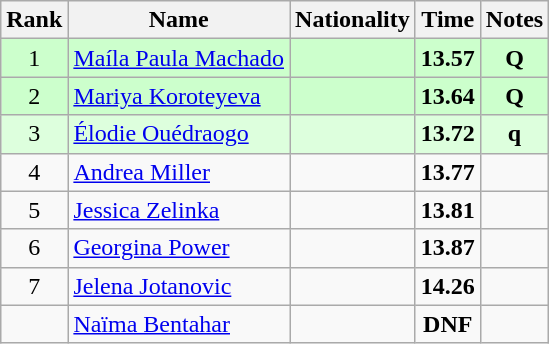<table class="wikitable sortable" style="text-align:center">
<tr>
<th>Rank</th>
<th>Name</th>
<th>Nationality</th>
<th>Time</th>
<th>Notes</th>
</tr>
<tr bgcolor=ccffcc>
<td>1</td>
<td align=left><a href='#'>Maíla Paula Machado</a></td>
<td align=left></td>
<td><strong>13.57</strong></td>
<td><strong>Q</strong></td>
</tr>
<tr bgcolor=ccffcc>
<td>2</td>
<td align=left><a href='#'>Mariya Koroteyeva</a></td>
<td align=left></td>
<td><strong>13.64</strong></td>
<td><strong>Q</strong></td>
</tr>
<tr bgcolor=ddffdd>
<td>3</td>
<td align=left><a href='#'>Élodie Ouédraogo</a></td>
<td align=left></td>
<td><strong>13.72</strong></td>
<td><strong>q</strong></td>
</tr>
<tr>
<td>4</td>
<td align=left><a href='#'>Andrea Miller</a></td>
<td align=left></td>
<td><strong>13.77</strong></td>
<td></td>
</tr>
<tr>
<td>5</td>
<td align=left><a href='#'>Jessica Zelinka</a></td>
<td align=left></td>
<td><strong>13.81</strong></td>
<td></td>
</tr>
<tr>
<td>6</td>
<td align=left><a href='#'>Georgina Power</a></td>
<td align=left></td>
<td><strong>13.87</strong></td>
<td></td>
</tr>
<tr>
<td>7</td>
<td align=left><a href='#'>Jelena Jotanovic</a></td>
<td align=left></td>
<td><strong>14.26</strong></td>
<td></td>
</tr>
<tr>
<td></td>
<td align=left><a href='#'>Naïma Bentahar</a></td>
<td align=left></td>
<td><strong>DNF</strong></td>
<td></td>
</tr>
</table>
